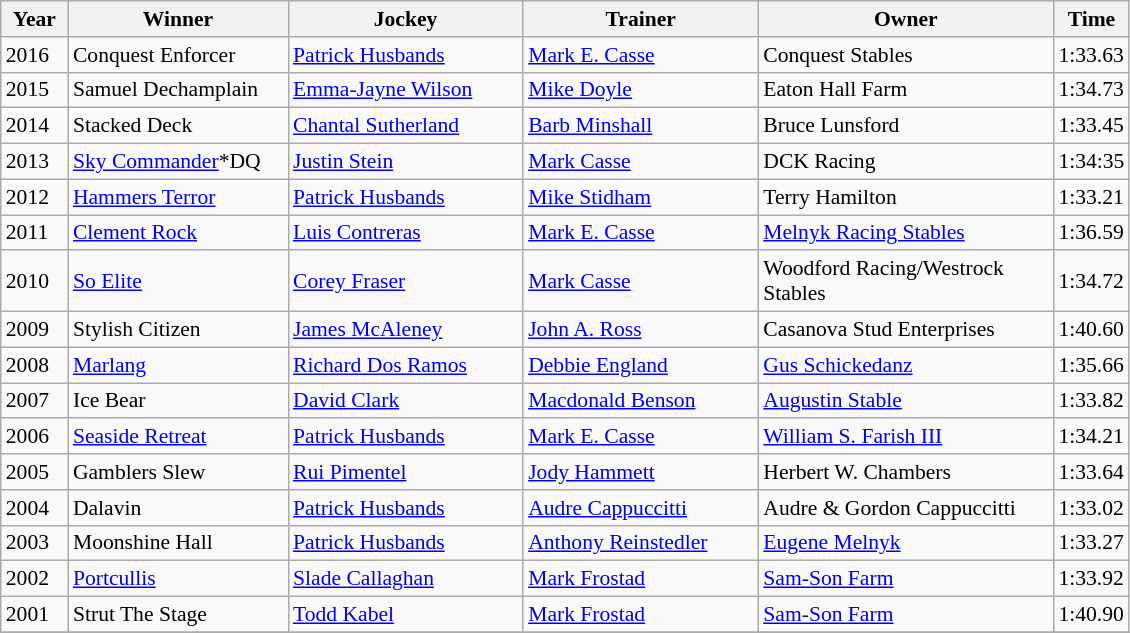<table class="wikitable sortable" style="font-size:90%">
<tr>
<th style="width:38px">Year<br></th>
<th style="width:140px">Winner<br></th>
<th style="width:150px">Jockey<br></th>
<th style="width:150px">Trainer<br></th>
<th style="width:190px">Owner<br></th>
<th>Time</th>
</tr>
<tr>
<td>2016</td>
<td>Conquest Enforcer</td>
<td><a href='#'>Patrick Husbands</a></td>
<td><a href='#'>Mark E. Casse</a></td>
<td>Conquest Stables</td>
<td>1:33.63</td>
</tr>
<tr>
<td>2015</td>
<td>Samuel Dechamplain</td>
<td><a href='#'>Emma-Jayne Wilson</a></td>
<td><a href='#'>Mike Doyle</a></td>
<td>Eaton Hall Farm</td>
<td>1:34.73</td>
</tr>
<tr>
<td>2014</td>
<td>Stacked Deck</td>
<td><a href='#'>Chantal Sutherland</a></td>
<td><a href='#'>Barb Minshall</a></td>
<td>Bruce Lunsford</td>
<td>1:33.45</td>
</tr>
<tr>
<td>2013</td>
<td><a href='#'>Sky Commander</a>*DQ</td>
<td><a href='#'>Justin Stein</a></td>
<td><a href='#'>Mark Casse</a></td>
<td>DCK Racing</td>
<td>1:34:35</td>
</tr>
<tr>
<td>2012</td>
<td><a href='#'>Hammers Terror</a></td>
<td><a href='#'>Patrick Husbands</a></td>
<td><a href='#'>Mike Stidham</a></td>
<td>Terry Hamilton</td>
<td>1:33.21</td>
</tr>
<tr>
<td>2011</td>
<td><a href='#'>Clement Rock</a></td>
<td><a href='#'>Luis Contreras</a></td>
<td><a href='#'>Mark E. Casse</a></td>
<td><a href='#'>Melnyk Racing Stables</a></td>
<td>1:36.59</td>
</tr>
<tr>
<td>2010</td>
<td><a href='#'>So Elite</a></td>
<td><a href='#'>Corey Fraser</a></td>
<td><a href='#'>Mark Casse</a></td>
<td>Woodford Racing/Westrock Stables</td>
<td>1:34.72</td>
</tr>
<tr>
<td>2009</td>
<td>Stylish Citizen</td>
<td><a href='#'>James McAleney</a></td>
<td><a href='#'>John A. Ross</a></td>
<td>Casanova Stud Enterprises</td>
<td>1:40.60</td>
</tr>
<tr>
<td>2008</td>
<td><a href='#'>Marlang</a></td>
<td><a href='#'>Richard Dos Ramos</a></td>
<td><a href='#'>Debbie England</a></td>
<td><a href='#'>Gus Schickedanz</a></td>
<td>1:35.66</td>
</tr>
<tr>
<td>2007</td>
<td>Ice Bear</td>
<td><a href='#'>David Clark</a></td>
<td><a href='#'>Macdonald Benson</a></td>
<td><a href='#'>Augustin Stable</a></td>
<td>1:33.82</td>
</tr>
<tr>
<td>2006</td>
<td><a href='#'>Seaside Retreat</a></td>
<td><a href='#'>Patrick Husbands</a></td>
<td><a href='#'>Mark E. Casse</a></td>
<td><a href='#'>William S. Farish III</a></td>
<td>1:34.21</td>
</tr>
<tr>
<td>2005</td>
<td>Gamblers Slew</td>
<td><a href='#'>Rui Pimentel</a></td>
<td><a href='#'>Jody Hammett</a></td>
<td>Herbert W. Chambers</td>
<td>1:33.64</td>
</tr>
<tr>
<td>2004</td>
<td>Dalavin</td>
<td><a href='#'>Patrick Husbands</a></td>
<td><a href='#'>Audre Cappuccitti</a></td>
<td>Audre & Gordon Cappuccitti</td>
<td>1:33.02</td>
</tr>
<tr>
<td>2003</td>
<td>Moonshine Hall</td>
<td><a href='#'>Patrick Husbands</a></td>
<td><a href='#'>Anthony Reinstedler</a></td>
<td><a href='#'>Eugene Melnyk</a></td>
<td>1:33.27</td>
</tr>
<tr>
<td>2002</td>
<td><a href='#'>Portcullis</a></td>
<td><a href='#'>Slade Callaghan</a></td>
<td><a href='#'>Mark Frostad</a></td>
<td><a href='#'>Sam-Son Farm</a></td>
<td>1:33.92</td>
</tr>
<tr>
<td>2001</td>
<td>Strut The Stage</td>
<td><a href='#'>Todd Kabel</a></td>
<td><a href='#'>Mark Frostad</a></td>
<td><a href='#'>Sam-Son Farm</a></td>
<td>1:40.90</td>
</tr>
<tr>
</tr>
</table>
